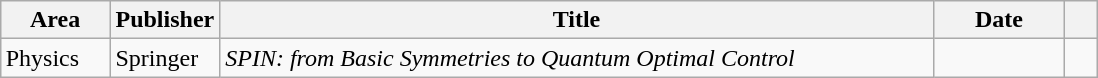<table class="wikitable sortable" style="margin: 1em auto 1em auto">
<tr>
<th width="10%" scope="col">Area</th>
<th width="10%" scope="col">Publisher</th>
<th width="65%" scope="col">Title</th>
<th width="12%" scope="col">Date</th>
<th width="3%" scope="col" class="unsortable"></th>
</tr>
<tr>
<td>Physics</td>
<td>Springer</td>
<td><em>SPIN: from Basic Symmetries to Quantum Optimal Control</em></td>
<td></td>
<td align="center"></td>
</tr>
</table>
